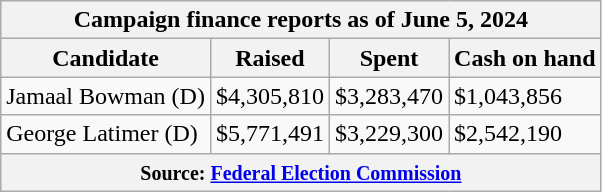<table class="wikitable sortable">
<tr>
<th colspan=4>Campaign finance reports as of June 5, 2024</th>
</tr>
<tr style="text-align:center;">
<th>Candidate</th>
<th>Raised</th>
<th>Spent</th>
<th>Cash on hand</th>
</tr>
<tr>
<td>Jamaal Bowman (D)</td>
<td>$4,305,810</td>
<td>$3,283,470</td>
<td>$1,043,856</td>
</tr>
<tr>
<td>George Latimer (D)</td>
<td>$5,771,491</td>
<td>$3,229,300</td>
<td>$2,542,190</td>
</tr>
<tr>
<th colspan="4"><small>Source: <a href='#'>Federal Election Commission</a></small></th>
</tr>
</table>
